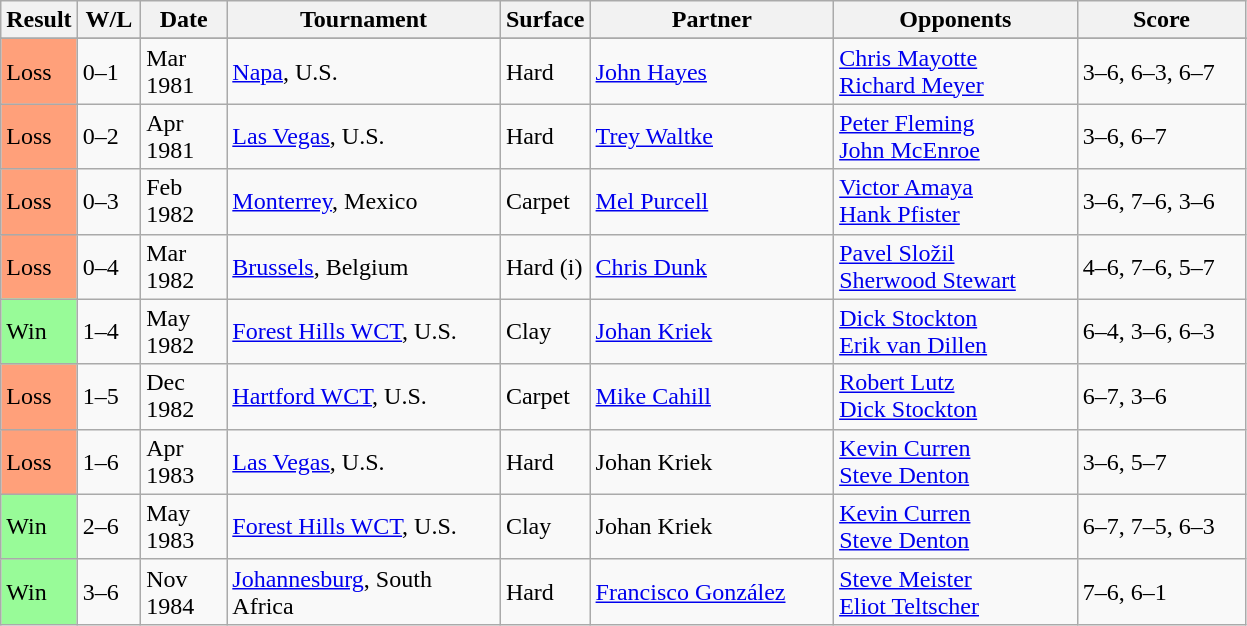<table class="sortable wikitable">
<tr>
<th style="width:40px">Result</th>
<th style="width:35px" class="unsortable">W/L</th>
<th style="width:50px">Date</th>
<th style="width:175px">Tournament</th>
<th style="width:50px">Surface</th>
<th style="width:155px">Partner</th>
<th style="width:155px">Opponents</th>
<th style="width:105px" class="unsortable">Score</th>
</tr>
<tr>
</tr>
<tr>
<td style="background:#ffa07a;">Loss</td>
<td>0–1</td>
<td>Mar 1981</td>
<td><a href='#'>Napa</a>, U.S.</td>
<td>Hard</td>
<td> <a href='#'>John Hayes</a></td>
<td> <a href='#'>Chris Mayotte</a> <br>  <a href='#'>Richard Meyer</a></td>
<td>3–6, 6–3, 6–7</td>
</tr>
<tr>
<td style="background:#ffa07a;">Loss</td>
<td>0–2</td>
<td>Apr 1981</td>
<td><a href='#'>Las Vegas</a>, U.S.</td>
<td>Hard</td>
<td> <a href='#'>Trey Waltke</a></td>
<td> <a href='#'>Peter Fleming</a> <br>  <a href='#'>John McEnroe</a></td>
<td>3–6, 6–7</td>
</tr>
<tr>
<td style="background:#ffa07a;">Loss</td>
<td>0–3</td>
<td>Feb 1982</td>
<td><a href='#'>Monterrey</a>, Mexico</td>
<td>Carpet</td>
<td> <a href='#'>Mel Purcell</a></td>
<td> <a href='#'>Victor Amaya</a> <br>  <a href='#'>Hank Pfister</a></td>
<td>3–6, 7–6, 3–6</td>
</tr>
<tr>
<td style="background:#ffa07a;">Loss</td>
<td>0–4</td>
<td>Mar 1982</td>
<td><a href='#'>Brussels</a>, Belgium</td>
<td>Hard (i)</td>
<td> <a href='#'>Chris Dunk</a></td>
<td> <a href='#'>Pavel Složil</a> <br>  <a href='#'>Sherwood Stewart</a></td>
<td>4–6, 7–6, 5–7</td>
</tr>
<tr>
<td style="background:#98fb98;">Win</td>
<td>1–4</td>
<td>May 1982</td>
<td><a href='#'>Forest Hills WCT</a>, U.S.</td>
<td>Clay</td>
<td> <a href='#'>Johan Kriek</a></td>
<td> <a href='#'>Dick Stockton</a> <br>  <a href='#'>Erik van Dillen</a></td>
<td>6–4, 3–6, 6–3</td>
</tr>
<tr>
<td style="background:#ffa07a;">Loss</td>
<td>1–5</td>
<td>Dec 1982</td>
<td><a href='#'>Hartford WCT</a>, U.S.</td>
<td>Carpet</td>
<td> <a href='#'>Mike Cahill</a></td>
<td> <a href='#'>Robert Lutz</a> <br>  <a href='#'>Dick Stockton</a></td>
<td>6–7, 3–6</td>
</tr>
<tr>
<td style="background:#ffa07a;">Loss</td>
<td>1–6</td>
<td>Apr 1983</td>
<td><a href='#'>Las Vegas</a>, U.S.</td>
<td>Hard</td>
<td> Johan Kriek</td>
<td> <a href='#'>Kevin Curren</a> <br>  <a href='#'>Steve Denton</a></td>
<td>3–6, 5–7</td>
</tr>
<tr>
<td style="background:#98fb98;">Win</td>
<td>2–6</td>
<td>May 1983</td>
<td><a href='#'>Forest Hills WCT</a>, U.S.</td>
<td>Clay</td>
<td> Johan Kriek</td>
<td> <a href='#'>Kevin Curren</a> <br>  <a href='#'>Steve Denton</a></td>
<td>6–7, 7–5, 6–3</td>
</tr>
<tr>
<td style="background:#98fb98;">Win</td>
<td>3–6</td>
<td>Nov 1984</td>
<td><a href='#'>Johannesburg</a>, South Africa</td>
<td>Hard</td>
<td> <a href='#'>Francisco González</a></td>
<td> <a href='#'>Steve Meister</a> <br>  <a href='#'>Eliot Teltscher</a></td>
<td>7–6, 6–1</td>
</tr>
</table>
